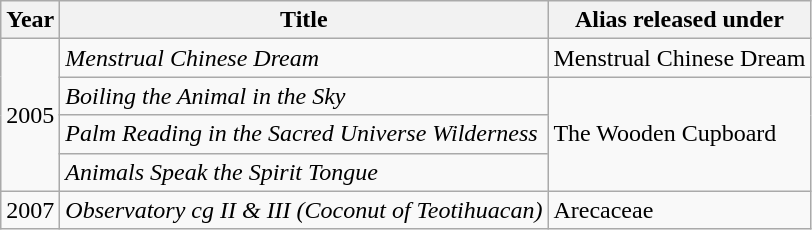<table class="wikitable">
<tr>
<th>Year</th>
<th>Title</th>
<th>Alias released under</th>
</tr>
<tr>
<td rowspan="4">2005</td>
<td><em>Menstrual Chinese Dream</em></td>
<td>Menstrual Chinese Dream</td>
</tr>
<tr>
<td><em>Boiling the Animal in the Sky</em></td>
<td rowspan="3">The Wooden Cupboard</td>
</tr>
<tr>
<td><em>Palm Reading in the Sacred Universe Wilderness</em></td>
</tr>
<tr>
<td><em>Animals Speak the Spirit Tongue</em></td>
</tr>
<tr>
<td>2007</td>
<td><em>Observatory cg II & III (Coconut of Teotihuacan)</em></td>
<td>Arecaceae</td>
</tr>
</table>
